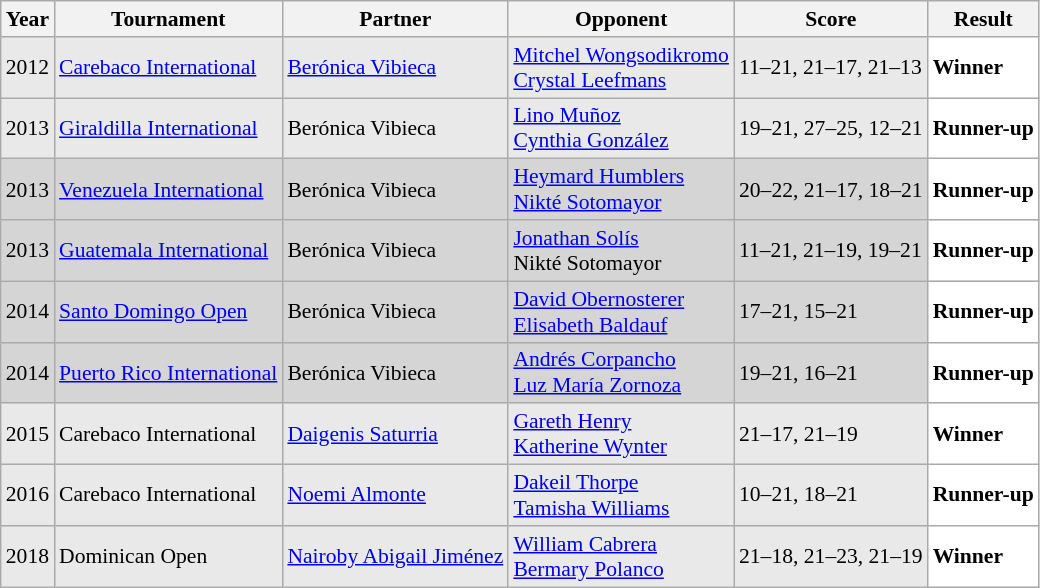<table class="sortable wikitable" style="font-size: 90%;">
<tr>
<th>Year</th>
<th>Tournament</th>
<th>Partner</th>
<th>Opponent</th>
<th>Score</th>
<th>Result</th>
</tr>
<tr style="background:#E9E9E9">
<td align="center">2012</td>
<td align="left"><a href='#'>Carebaco International</a></td>
<td align="left"> <a href='#'>Berónica Vibieca</a></td>
<td align="left"> <a href='#'>Mitchel Wongsodikromo</a> <br>  <a href='#'>Crystal Leefmans</a></td>
<td align="left">11–21, 21–17, 21–13</td>
<td style="text-align:left; background:white"> <strong>Winner</strong></td>
</tr>
<tr style="background:#E9E9E9">
<td align="center">2013</td>
<td align="left"><a href='#'>Giraldilla International</a></td>
<td align="left"> Berónica Vibieca</td>
<td align="left"> <a href='#'>Lino Muñoz</a> <br>  <a href='#'>Cynthia González</a></td>
<td align="left">19–21, 27–25, 12–21</td>
<td style="text-align:left; background:white"> <strong>Runner-up</strong></td>
</tr>
<tr style="background:#D5D5D5">
<td align="center">2013</td>
<td align="left"><a href='#'>Venezuela International</a></td>
<td align="left"> Berónica Vibieca</td>
<td align="left"> <a href='#'>Heymard Humblers</a> <br>  <a href='#'>Nikté Sotomayor</a></td>
<td align="left">20–22, 21–17, 18–21</td>
<td style="text-align:left; background:white"> <strong>Runner-up</strong></td>
</tr>
<tr style="background:#D5D5D5">
<td align="center">2013</td>
<td align="left"><a href='#'>Guatemala International</a></td>
<td align="left"> Berónica Vibieca</td>
<td align="left"> <a href='#'>Jonathan Solís</a> <br>  Nikté Sotomayor</td>
<td align="left">11–21, 21–19, 19–21</td>
<td style="text-align:left; background:white"> <strong>Runner-up</strong></td>
</tr>
<tr style="background:#D5D5D5">
<td align="center">2014</td>
<td align="left"><a href='#'>Santo Domingo Open</a></td>
<td align="left"> Berónica Vibieca</td>
<td align="left"> <a href='#'>David Obernosterer</a> <br>  <a href='#'>Elisabeth Baldauf</a></td>
<td align="left">17–21, 15–21</td>
<td style="text-align:left; background:white"> <strong>Runner-up</strong></td>
</tr>
<tr style="background:#D5D5D5">
<td align="center">2014</td>
<td align="left"><a href='#'>Puerto Rico International</a></td>
<td align="left"> Berónica Vibieca</td>
<td align="left"> <a href='#'>Andrés Corpancho</a> <br>  <a href='#'>Luz María Zornoza</a></td>
<td align="left">19–21, 16–21</td>
<td style="text-align:left; background:white"> <strong>Runner-up</strong></td>
</tr>
<tr style="background:#E9E9E9">
<td align="center">2015</td>
<td align="left">Carebaco International</td>
<td align="left"> <a href='#'>Daigenis Saturria</a></td>
<td align="left"> <a href='#'>Gareth Henry</a> <br>  <a href='#'>Katherine Wynter</a></td>
<td align="left">21–17, 21–19</td>
<td style="text-align:left; background:white"> <strong>Winner</strong></td>
</tr>
<tr style="background:#E9E9E9">
<td align="center">2016</td>
<td align="left">Carebaco International</td>
<td align="left"> <a href='#'>Noemi Almonte</a></td>
<td align="left"> <a href='#'>Dakeil Thorpe</a> <br>  <a href='#'>Tamisha Williams</a></td>
<td align="left">10–21, 18–21</td>
<td style="text-align:left; background:white"> <strong>Runner-up</strong></td>
</tr>
<tr style="background:#E9E9E9">
<td align="center">2018</td>
<td align="left">Dominican Open</td>
<td align="left"> <a href='#'>Nairoby Abigail Jiménez</a></td>
<td align="left"> <a href='#'>William Cabrera</a> <br>  <a href='#'>Bermary Polanco</a></td>
<td align="left">21–18, 21–23, 21–19</td>
<td style="text-align:left; background:white"> <strong>Winner</strong></td>
</tr>
</table>
